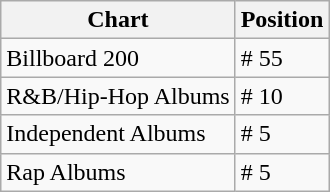<table class="wikitable">
<tr>
<th align="left">Chart</th>
<th align="left">Position</th>
</tr>
<tr>
<td align="left">Billboard 200</td>
<td align="left"># 55</td>
</tr>
<tr>
<td align="left">R&B/Hip-Hop Albums</td>
<td align="left"># 10</td>
</tr>
<tr>
<td align="left">Independent Albums</td>
<td align="left"># 5</td>
</tr>
<tr>
<td align="left">Rap Albums</td>
<td align="left"># 5</td>
</tr>
</table>
